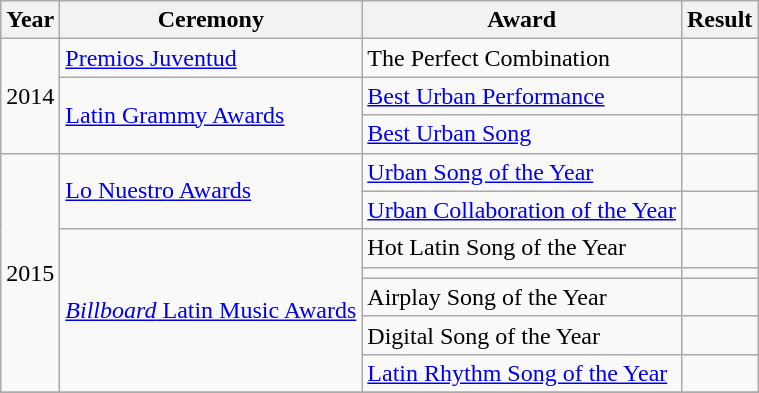<table class="wikitable">
<tr>
<th>Year</th>
<th>Ceremony</th>
<th>Award</th>
<th>Result</th>
</tr>
<tr>
<td rowspan=3>2014</td>
<td><a href='#'>Premios Juventud</a></td>
<td>The Perfect Combination</td>
<td></td>
</tr>
<tr>
<td rowspan=2><a href='#'>Latin Grammy Awards</a></td>
<td><a href='#'>Best Urban Performance</a></td>
<td></td>
</tr>
<tr>
<td><a href='#'>Best Urban Song</a></td>
<td></td>
</tr>
<tr>
<td rowspan=7>2015</td>
<td rowspan=2><a href='#'>Lo Nuestro Awards</a></td>
<td><a href='#'>Urban Song of the Year</a></td>
<td></td>
</tr>
<tr>
<td><a href='#'>Urban Collaboration of the Year</a></td>
<td></td>
</tr>
<tr>
<td rowspan=5><a href='#'><em>Billboard</em> Latin Music Awards</a></td>
<td>Hot Latin Song of the Year</td>
<td></td>
</tr>
<tr>
<td></td>
<td></td>
</tr>
<tr>
<td>Airplay Song of the Year</td>
<td></td>
</tr>
<tr>
<td>Digital Song of the Year</td>
<td></td>
</tr>
<tr>
<td><a href='#'>Latin Rhythm Song of the Year</a></td>
<td></td>
</tr>
<tr>
</tr>
</table>
